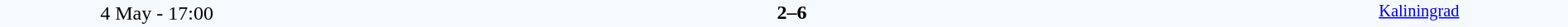<table style="width: 100%; background:#F5FAFF;" cellspacing="0">
<tr>
<td align=center rowspan=3 width=20%>4 May - 17:00</td>
</tr>
<tr>
<td width=24% align=right></td>
<td align=center width=13%><strong>2–6</strong></td>
<td width=24%></td>
<td style=font-size:85% rowspan=3 valign=top align=center><a href='#'>Kaliningrad</a></td>
</tr>
<tr style=font-size:85%>
<td align=right valign=top></td>
<td></td>
<td></td>
</tr>
</table>
